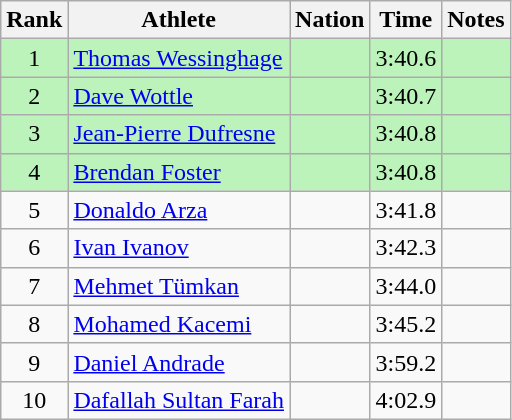<table class="wikitable sortable" style="text-align:center">
<tr>
<th>Rank</th>
<th>Athlete</th>
<th>Nation</th>
<th>Time</th>
<th>Notes</th>
</tr>
<tr style="background:#bbf3bb;">
<td>1</td>
<td align=left><a href='#'>Thomas Wessinghage</a></td>
<td align=left></td>
<td>3:40.6</td>
<td></td>
</tr>
<tr style="background:#bbf3bb;">
<td>2</td>
<td align=left><a href='#'>Dave Wottle</a></td>
<td align=left></td>
<td>3:40.7</td>
<td></td>
</tr>
<tr style="background:#bbf3bb;">
<td>3</td>
<td align=left><a href='#'>Jean-Pierre Dufresne</a></td>
<td align=left></td>
<td>3:40.8</td>
<td></td>
</tr>
<tr style="background:#bbf3bb;">
<td>4</td>
<td align=left><a href='#'>Brendan Foster</a></td>
<td align=left></td>
<td>3:40.8</td>
<td></td>
</tr>
<tr>
<td>5</td>
<td align=left><a href='#'>Donaldo Arza</a></td>
<td align=left></td>
<td>3:41.8</td>
<td></td>
</tr>
<tr>
<td>6</td>
<td align=left><a href='#'>Ivan Ivanov</a></td>
<td align=left></td>
<td>3:42.3</td>
<td></td>
</tr>
<tr>
<td>7</td>
<td align=left><a href='#'>Mehmet Tümkan</a></td>
<td align=left></td>
<td>3:44.0</td>
<td></td>
</tr>
<tr>
<td>8</td>
<td align=left><a href='#'>Mohamed Kacemi</a></td>
<td align=left></td>
<td>3:45.2</td>
<td></td>
</tr>
<tr>
<td>9</td>
<td align=left><a href='#'>Daniel Andrade</a></td>
<td align=left></td>
<td>3:59.2</td>
<td></td>
</tr>
<tr>
<td>10</td>
<td align=left><a href='#'>Dafallah Sultan Farah</a></td>
<td align=left></td>
<td>4:02.9</td>
<td></td>
</tr>
</table>
